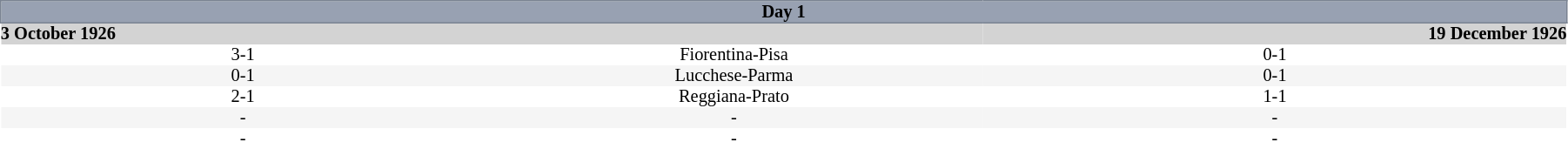<table border=0 cellspacing=0 cellpadding=0 style="font-size: 85%; border-collapse: collapse;" width=95%>
<tr>
<td colspan=5 bgcolor=#98A1B2 style="border:1px solid #7A8392;text-align:center;"><span><strong>Day 1</strong></span></td>
</tr>
<tr bgcolor="D3D3D3">
<th align=left>3 October 1926</th>
<th></th>
<th align=right>19 December 1926</th>
</tr>
<tr align=center bgcolor=#FFFFFF>
<td>3-1</td>
<td>Fiorentina-Pisa</td>
<td>0-1</td>
</tr>
<tr align=center bgcolor=#F5F5F5>
<td>0-1</td>
<td>Lucchese-Parma</td>
<td>0-1</td>
</tr>
<tr align=center bgcolor=#FFFFFF>
<td>2-1</td>
<td>Reggiana-Prato</td>
<td>1-1</td>
</tr>
<tr align=center bgcolor=#F5F5F5>
<td>-</td>
<td>-</td>
<td>-</td>
</tr>
<tr align=center bgcolor=#FFFFFF>
<td>-</td>
<td>-</td>
<td>-</td>
</tr>
</table>
